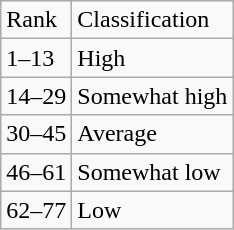<table class="wikitable" ---valign="top">
<tr>
<td>Rank</td>
<td>Classification</td>
</tr>
<tr>
<td>1–13</td>
<td>High</td>
</tr>
<tr>
<td>14–29</td>
<td>Somewhat high</td>
</tr>
<tr>
<td>30–45</td>
<td>Average</td>
</tr>
<tr>
<td>46–61</td>
<td>Somewhat low</td>
</tr>
<tr>
<td>62–77</td>
<td>Low</td>
</tr>
</table>
